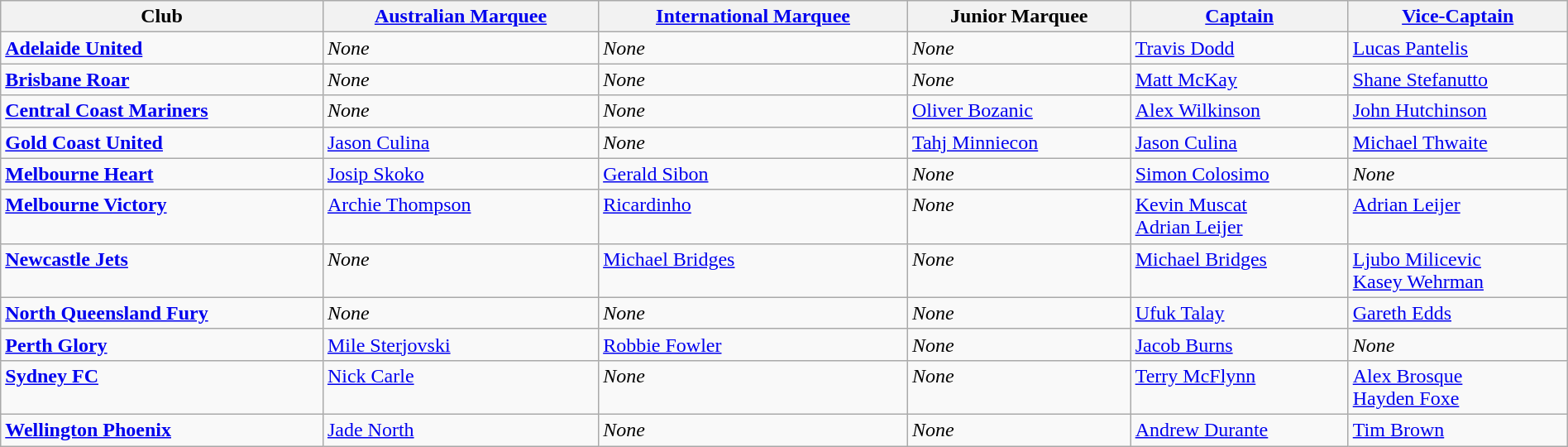<table class="wikitable" style="width:100%">
<tr>
<th>Club</th>
<th><a href='#'>Australian Marquee</a></th>
<th><a href='#'>International Marquee</a></th>
<th>Junior Marquee</th>
<th><a href='#'>Captain</a></th>
<th><a href='#'>Vice-Captain</a></th>
</tr>
<tr style="vertical-align:top;">
<td><strong><a href='#'>Adelaide United</a></strong></td>
<td><em>None</em></td>
<td><em>None</em></td>
<td><em>None</em></td>
<td> <a href='#'>Travis Dodd</a></td>
<td> <a href='#'>Lucas Pantelis</a></td>
</tr>
<tr style="vertical-align:top;">
<td><strong><a href='#'>Brisbane Roar</a></strong></td>
<td><em>None</em></td>
<td><em>None</em></td>
<td><em>None</em></td>
<td> <a href='#'>Matt McKay</a></td>
<td> <a href='#'>Shane Stefanutto</a></td>
</tr>
<tr style="vertical-align:top;">
<td><strong><a href='#'>Central Coast Mariners</a></strong></td>
<td><em>None</em></td>
<td><em>None</em></td>
<td> <a href='#'>Oliver Bozanic</a></td>
<td> <a href='#'>Alex Wilkinson</a></td>
<td> <a href='#'>John Hutchinson</a></td>
</tr>
<tr style="vertical-align:top;">
<td><strong><a href='#'>Gold Coast United</a></strong></td>
<td> <a href='#'>Jason Culina</a></td>
<td><em>None</em></td>
<td> <a href='#'>Tahj Minniecon</a></td>
<td> <a href='#'>Jason Culina</a></td>
<td> <a href='#'>Michael Thwaite</a></td>
</tr>
<tr style="vertical-align:top;">
<td><strong><a href='#'>Melbourne Heart</a></strong></td>
<td> <a href='#'>Josip Skoko</a></td>
<td> <a href='#'>Gerald Sibon</a></td>
<td><em>None</em></td>
<td> <a href='#'>Simon Colosimo</a></td>
<td><em>None</em></td>
</tr>
<tr style="vertical-align:top;">
<td><strong><a href='#'>Melbourne Victory</a></strong></td>
<td> <a href='#'>Archie Thompson</a></td>
<td> <a href='#'>Ricardinho</a></td>
<td><em>None</em></td>
<td> <a href='#'>Kevin Muscat</a> <br> <a href='#'>Adrian Leijer</a></td>
<td> <a href='#'>Adrian Leijer</a></td>
</tr>
<tr style="vertical-align:top;">
<td><strong><a href='#'>Newcastle Jets</a></strong></td>
<td><em>None</em></td>
<td> <a href='#'>Michael Bridges</a></td>
<td><em>None</em></td>
<td> <a href='#'>Michael Bridges</a></td>
<td> <a href='#'>Ljubo Milicevic</a> <br> <a href='#'>Kasey Wehrman</a></td>
</tr>
<tr style="vertical-align:top;">
<td><strong><a href='#'>North Queensland Fury</a></strong></td>
<td><em>None</em></td>
<td><em>None</em></td>
<td><em>None</em></td>
<td> <a href='#'>Ufuk Talay</a></td>
<td> <a href='#'>Gareth Edds</a></td>
</tr>
<tr style="vertical-align:top;">
<td><strong><a href='#'>Perth Glory</a></strong></td>
<td> <a href='#'>Mile Sterjovski</a></td>
<td> <a href='#'>Robbie Fowler</a></td>
<td><em>None</em></td>
<td> <a href='#'>Jacob Burns</a></td>
<td><em>None</em></td>
</tr>
<tr style="vertical-align:top;">
<td><strong><a href='#'>Sydney FC</a></strong></td>
<td> <a href='#'>Nick Carle</a></td>
<td><em>None</em></td>
<td><em>None</em></td>
<td> <a href='#'>Terry McFlynn</a></td>
<td> <a href='#'>Alex Brosque</a> <br> <a href='#'>Hayden Foxe</a></td>
</tr>
<tr style="vertical-align:top;">
<td><strong><a href='#'>Wellington Phoenix</a></strong></td>
<td> <a href='#'>Jade North</a></td>
<td><em>None</em></td>
<td><em>None</em></td>
<td> <a href='#'>Andrew Durante</a></td>
<td> <a href='#'>Tim Brown</a></td>
</tr>
</table>
